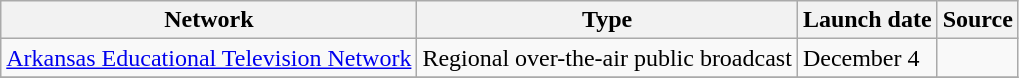<table class="wikitable sortable">
<tr>
<th>Network</th>
<th>Type</th>
<th>Launch date</th>
<th>Source</th>
</tr>
<tr>
<td><a href='#'>Arkansas Educational Television Network</a></td>
<td>Regional over-the-air public broadcast</td>
<td>December 4</td>
<td></td>
</tr>
<tr>
</tr>
</table>
